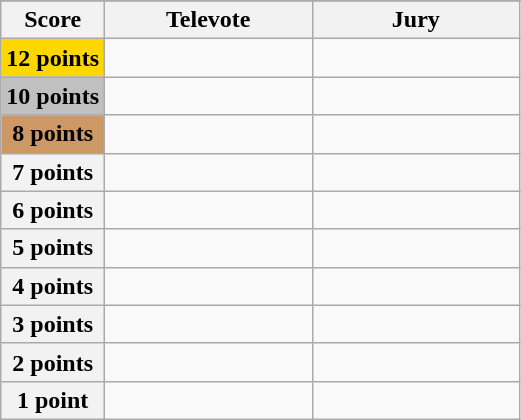<table class="wikitable">
<tr>
</tr>
<tr>
<th scope="col" width="20%">Score</th>
<th scope="col" width="40%">Televote</th>
<th scope="col" width="40%">Jury</th>
</tr>
<tr>
<th scope="row" style="background:gold">12 points</th>
<td></td>
<td></td>
</tr>
<tr>
<th scope="row" style="background:silver">10 points</th>
<td></td>
<td></td>
</tr>
<tr>
<th scope="row" style="background:#CC9966">8 points</th>
<td></td>
<td></td>
</tr>
<tr>
<th scope="row">7 points</th>
<td></td>
<td></td>
</tr>
<tr>
<th scope="row">6 points</th>
<td></td>
<td></td>
</tr>
<tr>
<th scope="row">5 points</th>
<td></td>
<td></td>
</tr>
<tr>
<th scope="row">4 points</th>
<td></td>
<td></td>
</tr>
<tr>
<th scope="row">3 points</th>
<td></td>
<td></td>
</tr>
<tr>
<th scope="row">2 points</th>
<td></td>
<td></td>
</tr>
<tr>
<th scope="row">1 point</th>
<td></td>
<td></td>
</tr>
</table>
